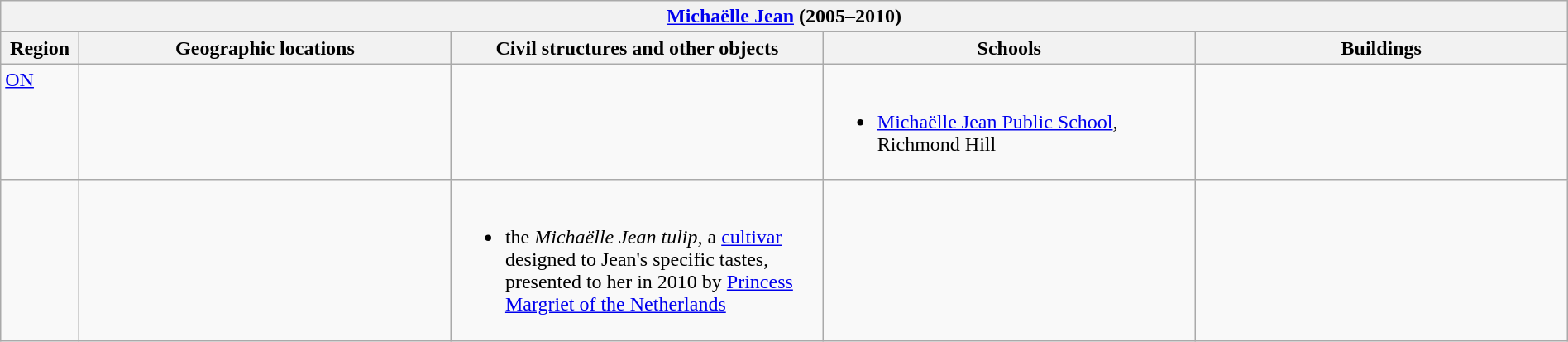<table class="wikitable" width="100%">
<tr>
<th colspan="5"> <a href='#'>Michaëlle Jean</a> (2005–2010)</th>
</tr>
<tr>
<th width="5%">Region</th>
<th width="23.75%">Geographic locations</th>
<th width="23.75%">Civil structures and other objects</th>
<th width="23.75%">Schools</th>
<th width="23.75%">Buildings</th>
</tr>
<tr>
<td align=left valign=top> <a href='#'>ON</a></td>
<td></td>
<td></td>
<td align=left valign=top><br><ul><li><a href='#'>Michaëlle Jean Public School</a>, Richmond Hill</li></ul></td>
<td></td>
</tr>
<tr>
<td></td>
<td></td>
<td align=left valign=top><br><ul><li>the <em>Michaëlle Jean tulip</em>, a <a href='#'>cultivar</a> designed to Jean's specific tastes, presented to her in 2010 by <a href='#'>Princess Margriet of the Netherlands</a></li></ul></td>
<td></td>
<td></td>
</tr>
</table>
